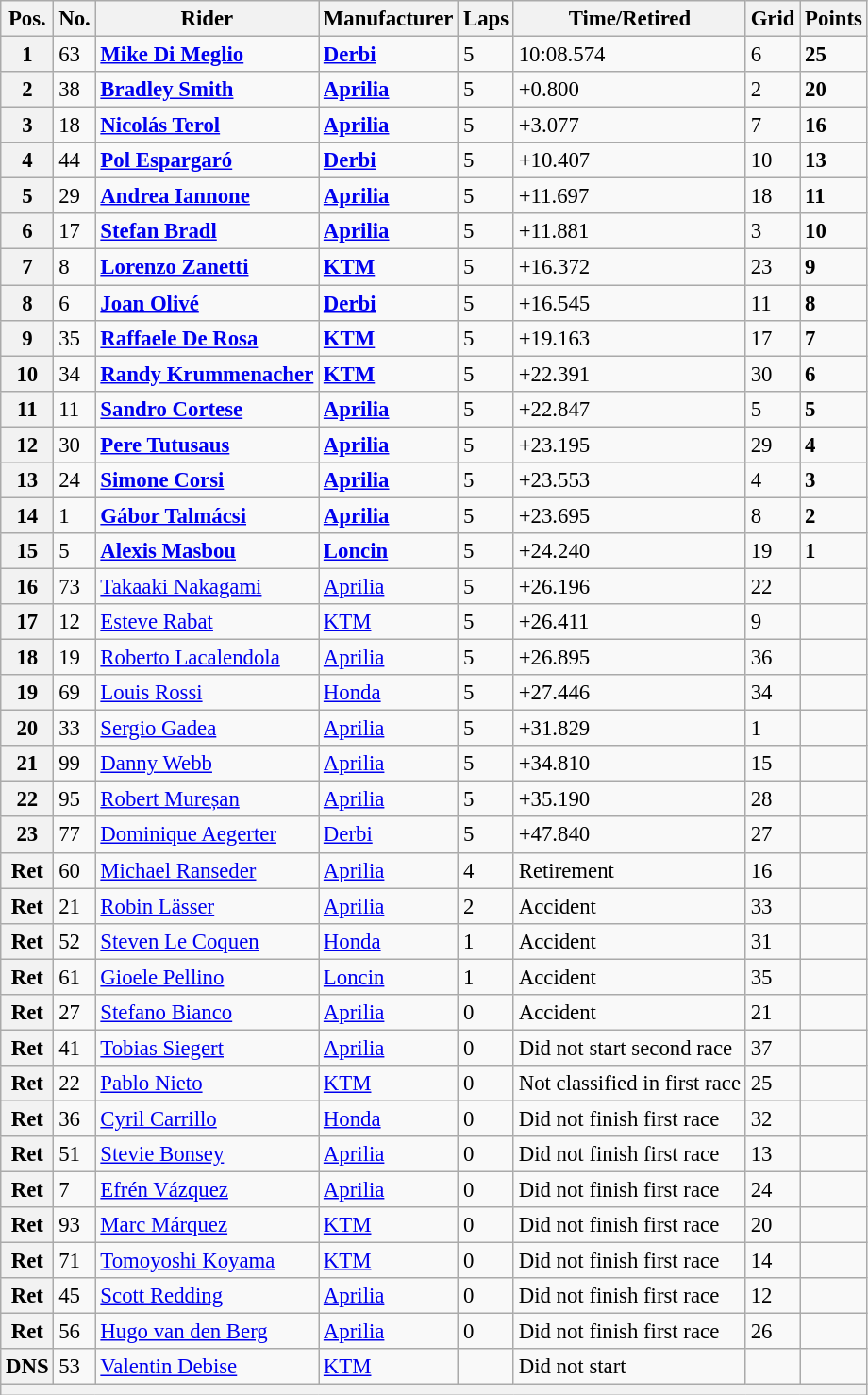<table class="wikitable" style="font-size: 95%;">
<tr>
<th>Pos.</th>
<th>No.</th>
<th>Rider</th>
<th>Manufacturer</th>
<th>Laps</th>
<th>Time/Retired</th>
<th>Grid</th>
<th>Points</th>
</tr>
<tr>
<th>1</th>
<td>63</td>
<td> <strong><a href='#'>Mike Di Meglio</a></strong></td>
<td><strong><a href='#'>Derbi</a></strong></td>
<td>5</td>
<td>10:08.574</td>
<td>6</td>
<td><strong>25</strong></td>
</tr>
<tr>
<th>2</th>
<td>38</td>
<td> <strong><a href='#'>Bradley Smith</a></strong></td>
<td><strong><a href='#'>Aprilia</a></strong></td>
<td>5</td>
<td>+0.800</td>
<td>2</td>
<td><strong>20</strong></td>
</tr>
<tr>
<th>3</th>
<td>18</td>
<td> <strong><a href='#'>Nicolás Terol</a></strong></td>
<td><strong><a href='#'>Aprilia</a></strong></td>
<td>5</td>
<td>+3.077</td>
<td>7</td>
<td><strong>16</strong></td>
</tr>
<tr>
<th>4</th>
<td>44</td>
<td> <strong><a href='#'>Pol Espargaró</a></strong></td>
<td><strong><a href='#'>Derbi</a></strong></td>
<td>5</td>
<td>+10.407</td>
<td>10</td>
<td><strong>13</strong></td>
</tr>
<tr>
<th>5</th>
<td>29</td>
<td> <strong><a href='#'>Andrea Iannone</a></strong></td>
<td><strong><a href='#'>Aprilia</a></strong></td>
<td>5</td>
<td>+11.697</td>
<td>18</td>
<td><strong>11</strong></td>
</tr>
<tr>
<th>6</th>
<td>17</td>
<td> <strong><a href='#'>Stefan Bradl</a></strong></td>
<td><strong><a href='#'>Aprilia</a></strong></td>
<td>5</td>
<td>+11.881</td>
<td>3</td>
<td><strong>10</strong></td>
</tr>
<tr>
<th>7</th>
<td>8</td>
<td> <strong><a href='#'>Lorenzo Zanetti</a></strong></td>
<td><strong><a href='#'>KTM</a></strong></td>
<td>5</td>
<td>+16.372</td>
<td>23</td>
<td><strong>9</strong></td>
</tr>
<tr>
<th>8</th>
<td>6</td>
<td> <strong><a href='#'>Joan Olivé</a></strong></td>
<td><strong><a href='#'>Derbi</a></strong></td>
<td>5</td>
<td>+16.545</td>
<td>11</td>
<td><strong>8</strong></td>
</tr>
<tr>
<th>9</th>
<td>35</td>
<td> <strong><a href='#'>Raffaele De Rosa</a></strong></td>
<td><strong><a href='#'>KTM</a></strong></td>
<td>5</td>
<td>+19.163</td>
<td>17</td>
<td><strong>7</strong></td>
</tr>
<tr>
<th>10</th>
<td>34</td>
<td> <strong><a href='#'>Randy Krummenacher</a></strong></td>
<td><strong><a href='#'>KTM</a></strong></td>
<td>5</td>
<td>+22.391</td>
<td>30</td>
<td><strong>6</strong></td>
</tr>
<tr>
<th>11</th>
<td>11</td>
<td> <strong><a href='#'>Sandro Cortese</a></strong></td>
<td><strong><a href='#'>Aprilia</a></strong></td>
<td>5</td>
<td>+22.847</td>
<td>5</td>
<td><strong>5</strong></td>
</tr>
<tr>
<th>12</th>
<td>30</td>
<td> <strong><a href='#'>Pere Tutusaus</a></strong></td>
<td><strong><a href='#'>Aprilia</a></strong></td>
<td>5</td>
<td>+23.195</td>
<td>29</td>
<td><strong>4</strong></td>
</tr>
<tr>
<th>13</th>
<td>24</td>
<td> <strong><a href='#'>Simone Corsi</a></strong></td>
<td><strong><a href='#'>Aprilia</a></strong></td>
<td>5</td>
<td>+23.553</td>
<td>4</td>
<td><strong>3</strong></td>
</tr>
<tr>
<th>14</th>
<td>1</td>
<td> <strong><a href='#'>Gábor Talmácsi</a></strong></td>
<td><strong><a href='#'>Aprilia</a></strong></td>
<td>5</td>
<td>+23.695</td>
<td>8</td>
<td><strong>2</strong></td>
</tr>
<tr>
<th>15</th>
<td>5</td>
<td> <strong><a href='#'>Alexis Masbou</a></strong></td>
<td><strong><a href='#'>Loncin</a></strong></td>
<td>5</td>
<td>+24.240</td>
<td>19</td>
<td><strong>1</strong></td>
</tr>
<tr>
<th>16</th>
<td>73</td>
<td> <a href='#'>Takaaki Nakagami</a></td>
<td><a href='#'>Aprilia</a></td>
<td>5</td>
<td>+26.196</td>
<td>22</td>
<td></td>
</tr>
<tr>
<th>17</th>
<td>12</td>
<td> <a href='#'>Esteve Rabat</a></td>
<td><a href='#'>KTM</a></td>
<td>5</td>
<td>+26.411</td>
<td>9</td>
<td></td>
</tr>
<tr>
<th>18</th>
<td>19</td>
<td> <a href='#'>Roberto Lacalendola</a></td>
<td><a href='#'>Aprilia</a></td>
<td>5</td>
<td>+26.895</td>
<td>36</td>
<td></td>
</tr>
<tr>
<th>19</th>
<td>69</td>
<td> <a href='#'>Louis Rossi</a></td>
<td><a href='#'>Honda</a></td>
<td>5</td>
<td>+27.446</td>
<td>34</td>
<td></td>
</tr>
<tr>
<th>20</th>
<td>33</td>
<td> <a href='#'>Sergio Gadea</a></td>
<td><a href='#'>Aprilia</a></td>
<td>5</td>
<td>+31.829</td>
<td>1</td>
<td></td>
</tr>
<tr>
<th>21</th>
<td>99</td>
<td> <a href='#'>Danny Webb</a></td>
<td><a href='#'>Aprilia</a></td>
<td>5</td>
<td>+34.810</td>
<td>15</td>
<td></td>
</tr>
<tr>
<th>22</th>
<td>95</td>
<td> <a href='#'>Robert Mureșan</a></td>
<td><a href='#'>Aprilia</a></td>
<td>5</td>
<td>+35.190</td>
<td>28</td>
<td></td>
</tr>
<tr>
<th>23</th>
<td>77</td>
<td> <a href='#'>Dominique Aegerter</a></td>
<td><a href='#'>Derbi</a></td>
<td>5</td>
<td>+47.840</td>
<td>27</td>
<td></td>
</tr>
<tr>
<th>Ret</th>
<td>60</td>
<td> <a href='#'>Michael Ranseder</a></td>
<td><a href='#'>Aprilia</a></td>
<td>4</td>
<td>Retirement</td>
<td>16</td>
<td></td>
</tr>
<tr>
<th>Ret</th>
<td>21</td>
<td> <a href='#'>Robin Lässer</a></td>
<td><a href='#'>Aprilia</a></td>
<td>2</td>
<td>Accident</td>
<td>33</td>
<td></td>
</tr>
<tr>
<th>Ret</th>
<td>52</td>
<td> <a href='#'>Steven Le Coquen</a></td>
<td><a href='#'>Honda</a></td>
<td>1</td>
<td>Accident</td>
<td>31</td>
<td></td>
</tr>
<tr>
<th>Ret</th>
<td>61</td>
<td> <a href='#'>Gioele Pellino</a></td>
<td><a href='#'>Loncin</a></td>
<td>1</td>
<td>Accident</td>
<td>35</td>
<td></td>
</tr>
<tr>
<th>Ret</th>
<td>27</td>
<td> <a href='#'>Stefano Bianco</a></td>
<td><a href='#'>Aprilia</a></td>
<td>0</td>
<td>Accident</td>
<td>21</td>
<td></td>
</tr>
<tr>
<th>Ret</th>
<td>41</td>
<td> <a href='#'>Tobias Siegert</a></td>
<td><a href='#'>Aprilia</a></td>
<td>0</td>
<td>Did not start second race</td>
<td>37</td>
<td></td>
</tr>
<tr>
<th>Ret</th>
<td>22</td>
<td> <a href='#'>Pablo Nieto</a></td>
<td><a href='#'>KTM</a></td>
<td>0</td>
<td>Not classified in first race</td>
<td>25</td>
<td></td>
</tr>
<tr>
<th>Ret</th>
<td>36</td>
<td> <a href='#'>Cyril Carrillo</a></td>
<td><a href='#'>Honda</a></td>
<td>0</td>
<td>Did not finish first race</td>
<td>32</td>
<td></td>
</tr>
<tr>
<th>Ret</th>
<td>51</td>
<td> <a href='#'>Stevie Bonsey</a></td>
<td><a href='#'>Aprilia</a></td>
<td>0</td>
<td>Did not finish first race</td>
<td>13</td>
<td></td>
</tr>
<tr>
<th>Ret</th>
<td>7</td>
<td> <a href='#'>Efrén Vázquez</a></td>
<td><a href='#'>Aprilia</a></td>
<td>0</td>
<td>Did not finish first race</td>
<td>24</td>
<td></td>
</tr>
<tr>
<th>Ret</th>
<td>93</td>
<td> <a href='#'>Marc Márquez</a></td>
<td><a href='#'>KTM</a></td>
<td>0</td>
<td>Did not finish first race</td>
<td>20</td>
<td></td>
</tr>
<tr>
<th>Ret</th>
<td>71</td>
<td> <a href='#'>Tomoyoshi Koyama</a></td>
<td><a href='#'>KTM</a></td>
<td>0</td>
<td>Did not finish first race</td>
<td>14</td>
<td></td>
</tr>
<tr>
<th>Ret</th>
<td>45</td>
<td> <a href='#'>Scott Redding</a></td>
<td><a href='#'>Aprilia</a></td>
<td>0</td>
<td>Did not finish first race</td>
<td>12</td>
<td></td>
</tr>
<tr>
<th>Ret</th>
<td>56</td>
<td> <a href='#'>Hugo van den Berg</a></td>
<td><a href='#'>Aprilia</a></td>
<td>0</td>
<td>Did not finish first race</td>
<td>26</td>
<td></td>
</tr>
<tr>
<th>DNS</th>
<td>53</td>
<td> <a href='#'>Valentin Debise</a></td>
<td><a href='#'>KTM</a></td>
<td></td>
<td>Did not start</td>
<td></td>
<td></td>
</tr>
<tr>
<th colspan=8></th>
</tr>
</table>
